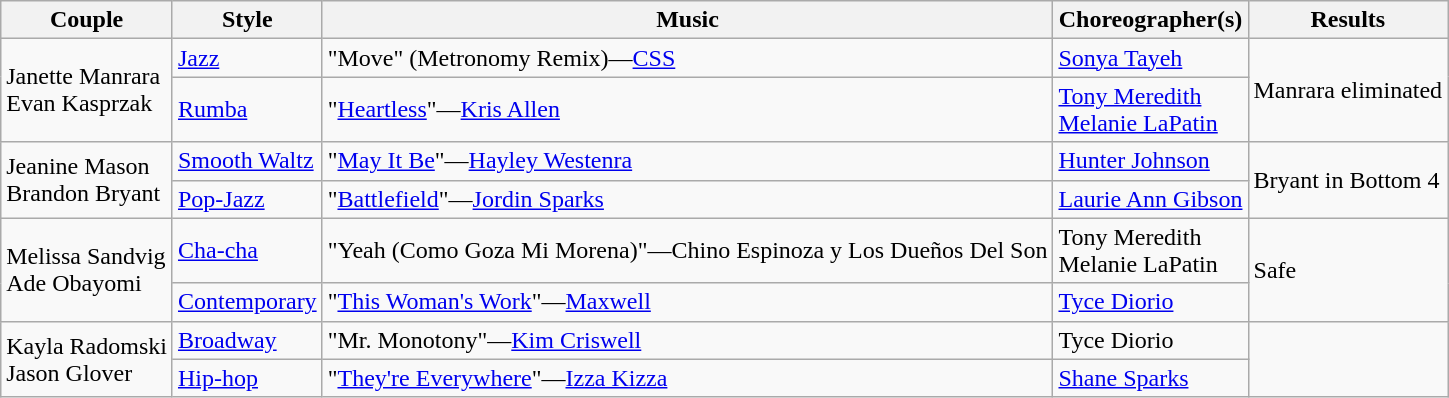<table class="wikitable">
<tr>
<th>Couple</th>
<th>Style</th>
<th>Music</th>
<th>Choreographer(s)</th>
<th>Results</th>
</tr>
<tr>
<td rowspan="2">Janette Manrara<br>Evan Kasprzak</td>
<td><a href='#'>Jazz</a></td>
<td>"Move" (Metronomy Remix)—<a href='#'>CSS</a></td>
<td><a href='#'>Sonya Tayeh</a></td>
<td rowspan="2">Manrara eliminated</td>
</tr>
<tr>
<td><a href='#'>Rumba</a></td>
<td>"<a href='#'>Heartless</a>"—<a href='#'>Kris Allen</a></td>
<td><a href='#'>Tony Meredith</a><br><a href='#'>Melanie LaPatin</a></td>
</tr>
<tr>
<td rowspan="2">Jeanine Mason<br>Brandon Bryant</td>
<td><a href='#'>Smooth Waltz</a></td>
<td>"<a href='#'>May It Be</a>"—<a href='#'>Hayley Westenra</a></td>
<td><a href='#'>Hunter Johnson</a></td>
<td rowspan="2">Bryant in Bottom 4</td>
</tr>
<tr>
<td><a href='#'>Pop-Jazz</a></td>
<td>"<a href='#'>Battlefield</a>"—<a href='#'>Jordin Sparks</a></td>
<td><a href='#'>Laurie Ann Gibson</a></td>
</tr>
<tr>
<td rowspan="2">Melissa Sandvig<br>Ade Obayomi</td>
<td><a href='#'>Cha-cha</a></td>
<td>"Yeah (Como Goza Mi Morena)"—Chino Espinoza y Los Dueños Del Son</td>
<td>Tony Meredith<br>Melanie LaPatin</td>
<td rowspan="2">Safe</td>
</tr>
<tr>
<td><a href='#'>Contemporary</a></td>
<td>"<a href='#'>This Woman's Work</a>"—<a href='#'>Maxwell</a></td>
<td><a href='#'>Tyce Diorio</a></td>
</tr>
<tr>
<td rowspan="2">Kayla Radomski<br>Jason Glover</td>
<td><a href='#'>Broadway</a></td>
<td>"Mr. Monotony"—<a href='#'>Kim Criswell</a></td>
<td>Tyce Diorio</td>
<td rowspan="2"></td>
</tr>
<tr>
<td><a href='#'>Hip-hop</a></td>
<td>"<a href='#'>They're Everywhere</a>"—<a href='#'>Izza Kizza</a></td>
<td><a href='#'>Shane Sparks</a></td>
</tr>
</table>
